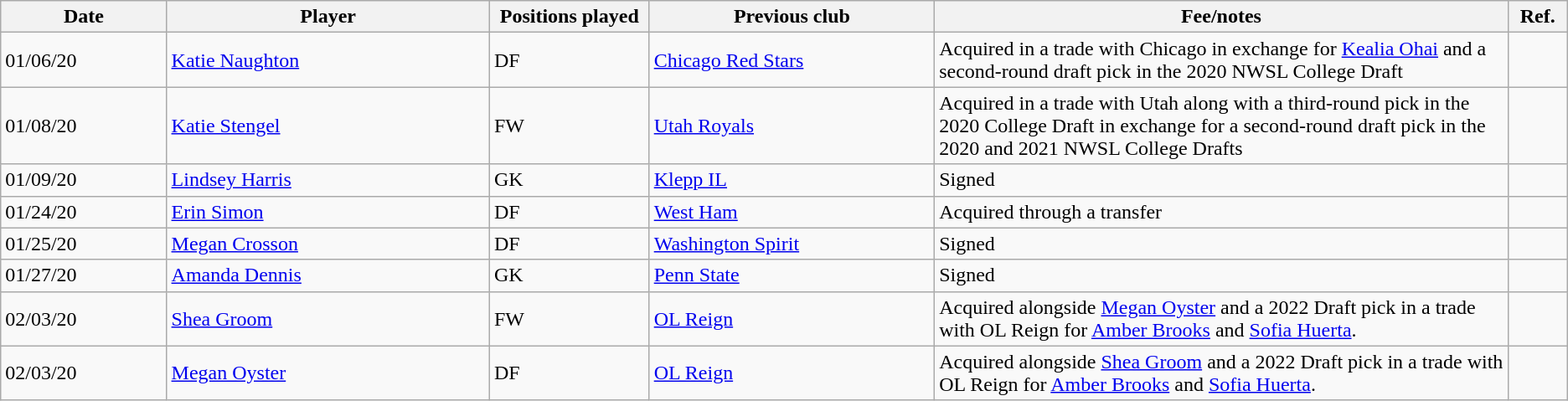<table class="wikitable" style="text-align:left;">
<tr>
<th style="width:125px;">Date</th>
<th style="width:250px;">Player</th>
<th style="width:120px;">Positions played</th>
<th style="width:220px;">Previous club</th>
<th style="width:450px;">Fee/notes</th>
<th style="width:40px;">Ref.</th>
</tr>
<tr>
<td>01/06/20</td>
<td> <a href='#'>Katie Naughton</a></td>
<td>DF</td>
<td> <a href='#'>Chicago Red Stars</a></td>
<td>Acquired in a trade with Chicago in exchange for <a href='#'>Kealia Ohai</a> and a second-round draft pick in the 2020 NWSL College Draft</td>
<td></td>
</tr>
<tr>
<td>01/08/20</td>
<td> <a href='#'>Katie Stengel</a></td>
<td>FW</td>
<td> <a href='#'>Utah Royals</a></td>
<td>Acquired in a trade with Utah along with a third-round pick in the 2020 College Draft in exchange for a second-round draft pick in the 2020 and 2021 NWSL College Drafts</td>
<td></td>
</tr>
<tr>
<td>01/09/20</td>
<td> <a href='#'>Lindsey Harris</a></td>
<td>GK</td>
<td> <a href='#'>Klepp IL</a></td>
<td>Signed</td>
<td></td>
</tr>
<tr>
<td>01/24/20</td>
<td> <a href='#'>Erin Simon</a></td>
<td>DF</td>
<td> <a href='#'>West Ham</a></td>
<td>Acquired through a transfer</td>
<td></td>
</tr>
<tr>
<td>01/25/20</td>
<td> <a href='#'>Megan Crosson</a></td>
<td>DF</td>
<td> <a href='#'>Washington Spirit</a></td>
<td>Signed</td>
<td></td>
</tr>
<tr>
<td>01/27/20</td>
<td> <a href='#'>Amanda Dennis</a></td>
<td>GK</td>
<td> <a href='#'>Penn State</a></td>
<td>Signed</td>
<td></td>
</tr>
<tr>
<td>02/03/20</td>
<td> <a href='#'>Shea Groom</a></td>
<td>FW</td>
<td> <a href='#'>OL Reign</a></td>
<td>Acquired alongside <a href='#'>Megan Oyster</a> and a 2022 Draft pick in a trade with OL Reign for <a href='#'>Amber Brooks</a> and <a href='#'>Sofia Huerta</a>.</td>
<td></td>
</tr>
<tr>
<td>02/03/20</td>
<td> <a href='#'>Megan Oyster</a></td>
<td>DF</td>
<td> <a href='#'>OL Reign</a></td>
<td>Acquired alongside <a href='#'>Shea Groom</a> and a 2022 Draft pick in a trade with OL Reign for <a href='#'>Amber Brooks</a> and <a href='#'>Sofia Huerta</a>.</td>
<td></td>
</tr>
</table>
